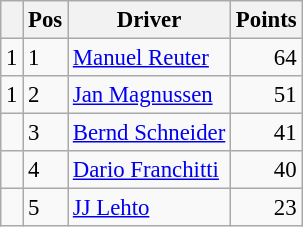<table class="wikitable" style="font-size: 95%;">
<tr>
<th></th>
<th>Pos</th>
<th>Driver</th>
<th>Points</th>
</tr>
<tr>
<td align="left"> 1</td>
<td>1</td>
<td> <a href='#'>Manuel Reuter</a></td>
<td align="right">64</td>
</tr>
<tr>
<td align="left"> 1</td>
<td>2</td>
<td> <a href='#'>Jan Magnussen</a></td>
<td align="right">51</td>
</tr>
<tr>
<td align="left"></td>
<td>3</td>
<td> <a href='#'>Bernd Schneider</a></td>
<td align="right">41</td>
</tr>
<tr>
<td align="left"></td>
<td>4</td>
<td> <a href='#'>Dario Franchitti</a></td>
<td align="right">40</td>
</tr>
<tr>
<td align="left"></td>
<td>5</td>
<td> <a href='#'>JJ Lehto</a></td>
<td align="right">23</td>
</tr>
</table>
